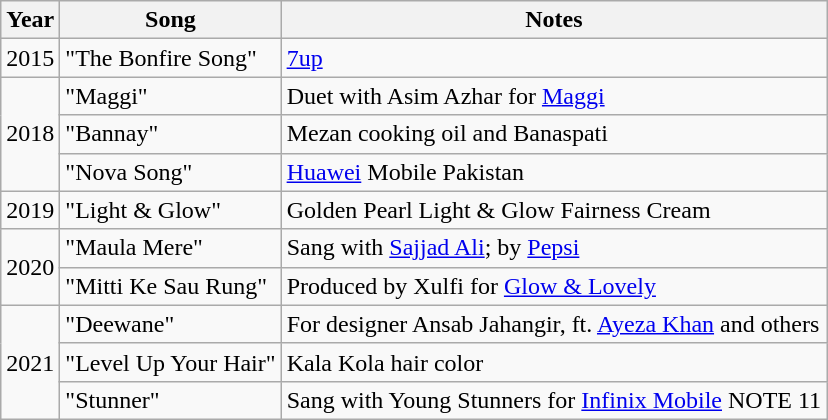<table class="wikitable">
<tr>
<th>Year</th>
<th>Song</th>
<th>Notes</th>
</tr>
<tr>
<td>2015</td>
<td>"The Bonfire Song"</td>
<td><a href='#'>7up</a></td>
</tr>
<tr>
<td rowspan=3>2018</td>
<td>"Maggi"</td>
<td>Duet with Asim Azhar for <a href='#'>Maggi</a></td>
</tr>
<tr>
<td>"Bannay"</td>
<td>Mezan cooking oil and Banaspati</td>
</tr>
<tr>
<td>"Nova Song"</td>
<td><a href='#'>Huawei</a> Mobile Pakistan</td>
</tr>
<tr>
<td>2019</td>
<td>"Light & Glow"</td>
<td>Golden Pearl Light & Glow Fairness Cream</td>
</tr>
<tr>
<td rowspan=2>2020</td>
<td>"Maula Mere"</td>
<td>Sang with <a href='#'>Sajjad Ali</a>; by <a href='#'>Pepsi</a></td>
</tr>
<tr>
<td>"Mitti Ke Sau Rung"</td>
<td>Produced by Xulfi for <a href='#'>Glow & Lovely</a></td>
</tr>
<tr>
<td rowspan=3>2021</td>
<td>"Deewane"</td>
<td>For designer Ansab Jahangir, ft. <a href='#'>Ayeza Khan</a> and others</td>
</tr>
<tr>
<td>"Level Up Your Hair"</td>
<td>Kala Kola hair color</td>
</tr>
<tr>
<td>"Stunner"</td>
<td>Sang with Young Stunners for <a href='#'>Infinix Mobile</a> NOTE 11</td>
</tr>
</table>
